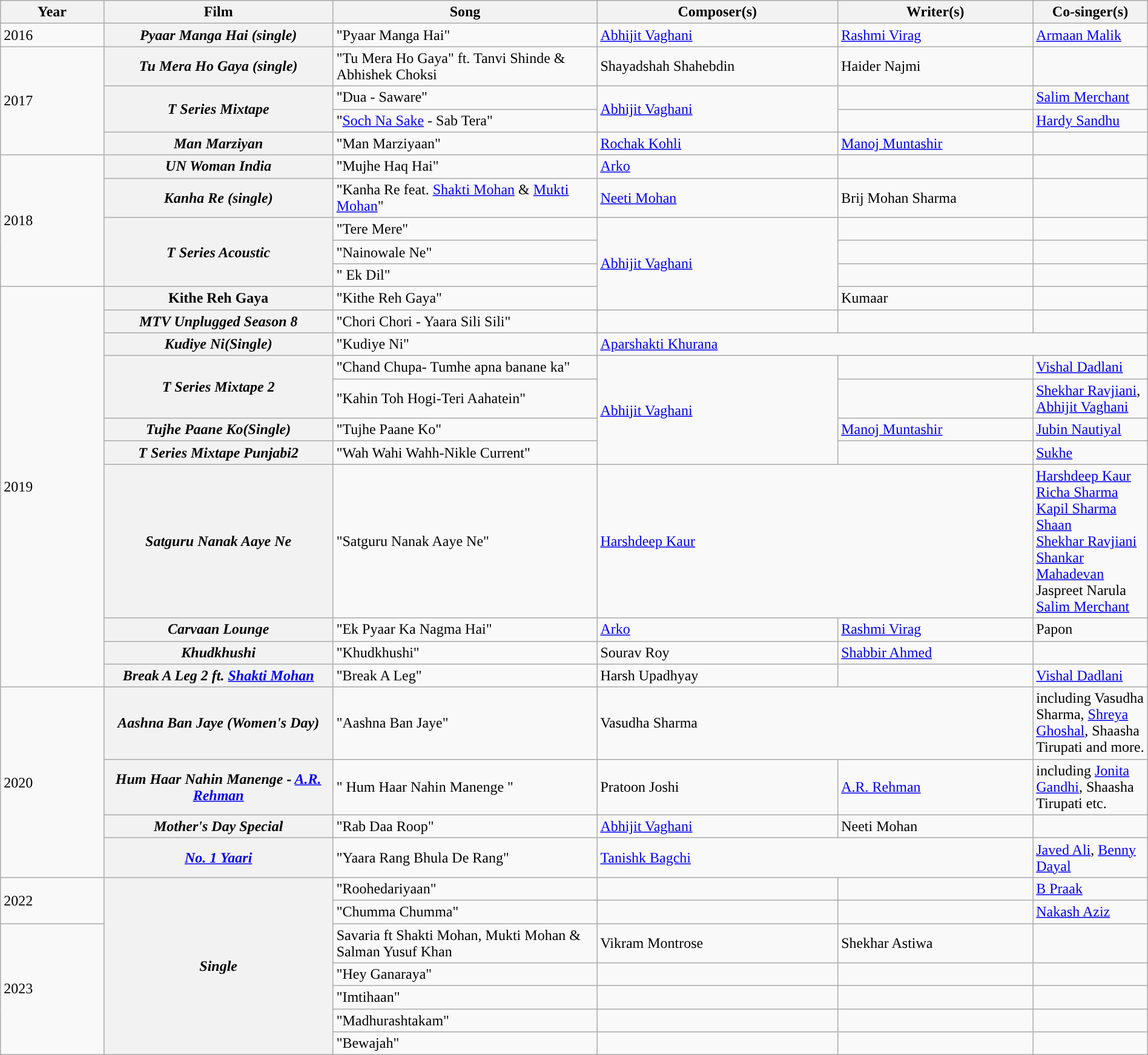<table class="wikitable plainrowheaders" width="100%" textcolor:#000;">
<tr>
<th scope="col" width=9%><strong>Year</strong></th>
<th scope="col" width=20%><strong>Film</strong></th>
<th scope="col" width=23%><strong>Song</strong></th>
<th scope="col" width=21%><strong>Composer(s)</strong></th>
<th scope="col" width=17%><strong>Writer(s)</strong></th>
<th scope="col" width=18%><strong>Co-singer(s)</strong></th>
</tr>
<tr>
<td>2016</td>
<th scope="row"><em>Pyaar Manga Hai (single)</em></th>
<td>"Pyaar Manga Hai"</td>
<td><a href='#'>Abhijit Vaghani</a></td>
<td><a href='#'>Rashmi Virag</a></td>
<td><a href='#'>Armaan Malik</a></td>
</tr>
<tr>
<td rowspan=4>2017</td>
<th scope='row"'><em>Tu Mera Ho Gaya (single)</em></th>
<td>"Tu Mera Ho Gaya" ft. Tanvi Shinde & Abhishek Choksi</td>
<td>Shayadshah Shahebdin</td>
<td>Haider Najmi</td>
<td></td>
</tr>
<tr>
<th scope="row" rowspan=2><em>T Series Mixtape</em></th>
<td>"Dua - Saware"</td>
<td rowspan=2><a href='#'>Abhijit Vaghani</a></td>
<td></td>
<td><a href='#'>Salim Merchant</a></td>
</tr>
<tr>
<td>"<a href='#'>Soch Na Sake</a> - Sab Tera"</td>
<td></td>
<td><a href='#'>Hardy Sandhu</a></td>
</tr>
<tr>
<th scope="row"><em>Man Marziyan</em></th>
<td>"Man Marziyaan"</td>
<td><a href='#'>Rochak Kohli</a></td>
<td><a href='#'>Manoj Muntashir</a></td>
<td></td>
</tr>
<tr>
<td rowspan=5>2018</td>
<th scope="row"><em>UN Woman India</em></th>
<td>"Mujhe Haq Hai"</td>
<td><a href='#'>Arko</a></td>
<td></td>
<td></td>
</tr>
<tr>
<th scope="row"><em>Kanha Re (single)</em></th>
<td>"Kanha Re feat. <a href='#'>Shakti Mohan</a> & <a href='#'>Mukti Mohan</a>"</td>
<td><a href='#'>Neeti Mohan</a></td>
<td>Brij Mohan Sharma</td>
<td></td>
</tr>
<tr>
<th scope="row" rowspan=3><em>T Series Acoustic</em></th>
<td>"Tere Mere"</td>
<td rowspan=4><a href='#'>Abhijit Vaghani</a></td>
<td></td>
<td></td>
</tr>
<tr>
<td>"Nainowale Ne"</td>
<td></td>
<td></td>
</tr>
<tr>
<td>" Ek Dil"</td>
<td></td>
<td></td>
</tr>
<tr>
<td rowspan=11>2019</td>
<th scope="row">Kithe Reh Gaya</th>
<td>"Kithe Reh Gaya"</td>
<td>Kumaar</td>
<td></td>
</tr>
<tr>
<th scope="row"><em>MTV Unplugged Season 8</em></th>
<td>"Chori Chori - Yaara Sili Sili"</td>
<td></td>
<td></td>
<td></td>
</tr>
<tr>
<th scope="row"><em>Kudiye Ni(Single)</em></th>
<td>"Kudiye Ni"</td>
<td colspan=3><a href='#'>Aparshakti Khurana</a></td>
</tr>
<tr>
<th scope="row" rowspan=2><em>T Series Mixtape 2</em></th>
<td>"Chand Chupa- Tumhe apna banane ka"</td>
<td rowspan=4><a href='#'>Abhijit Vaghani</a></td>
<td></td>
<td><a href='#'>Vishal Dadlani</a></td>
</tr>
<tr>
<td>"Kahin Toh Hogi-Teri Aahatein"</td>
<td></td>
<td><a href='#'>Shekhar Ravjiani</a>, <a href='#'>Abhijit Vaghani</a></td>
</tr>
<tr>
<th scope="row"><em>Tujhe Paane Ko(Single)</em></th>
<td>"Tujhe Paane Ko"</td>
<td><a href='#'>Manoj Muntashir</a></td>
<td><a href='#'>Jubin Nautiyal</a></td>
</tr>
<tr>
<th scope="row"><em>T Series Mixtape Punjabi2</em></th>
<td>"Wah Wahi Wahh-Nikle Current"</td>
<td></td>
<td><a href='#'>Sukhe</a></td>
</tr>
<tr>
<th Scope="row"><em>Satguru Nanak Aaye Ne</em></th>
<td>"Satguru Nanak Aaye Ne"</td>
<td colspan=2><a href='#'>Harshdeep Kaur</a></td>
<td><a href='#'>Harshdeep Kaur</a> <a href='#'>Richa Sharma</a> <a href='#'>Kapil Sharma</a> <a href='#'>Shaan</a><br><a href='#'>Shekhar Ravjiani</a> <a href='#'>Shankar Mahadevan</a> Jaspreet Narula <a href='#'>Salim Merchant</a></td>
</tr>
<tr>
<th scope="row"><em>Carvaan Lounge</em></th>
<td>"Ek Pyaar Ka Nagma Hai"</td>
<td><a href='#'>Arko</a></td>
<td><a href='#'>Rashmi Virag</a></td>
<td>Papon</td>
</tr>
<tr>
<th scope="row"><em>Khudkhushi</em></th>
<td>"Khudkhushi"</td>
<td>Sourav Roy</td>
<td><a href='#'>Shabbir Ahmed</a></td>
<td></td>
</tr>
<tr>
<th scope="row"><em>Break A Leg 2 ft. <a href='#'>Shakti Mohan</a></em></th>
<td>"Break A Leg"</td>
<td>Harsh Upadhyay</td>
<td></td>
<td><a href='#'>Vishal Dadlani</a></td>
</tr>
<tr>
<td rowspan=4>2020</td>
<th scope="row"><em>Aashna Ban Jaye (Women's Day)</em></th>
<td>"Aashna Ban Jaye"</td>
<td colspan=2>Vasudha Sharma</td>
<td>including Vasudha Sharma, <a href='#'>Shreya Ghoshal</a>, Shaasha Tirupati and more.</td>
</tr>
<tr>
<th scope="row"><em> Hum Haar Nahin Manenge - <a href='#'>A.R. Rehman</a></em></th>
<td>" Hum Haar Nahin Manenge "</td>
<td>Pratoon Joshi</td>
<td><a href='#'>A.R. Rehman</a></td>
<td>including <a href='#'>Jonita Gandhi</a>, Shaasha Tirupati etc.</td>
</tr>
<tr>
<th scope="row"><em>Mother's Day Special</em></th>
<td>"Rab Daa Roop"</td>
<td><a href='#'>Abhijit Vaghani</a></td>
<td>Neeti Mohan</td>
<td></td>
</tr>
<tr>
<th scope="row"><em><a href='#'>No. 1 Yaari</a></em></th>
<td>"Yaara Rang Bhula De Rang"</td>
<td colspan=2><a href='#'>Tanishk Bagchi</a></td>
<td><a href='#'>Javed Ali</a>, <a href='#'>Benny Dayal</a></td>
</tr>
<tr>
<td rowspan=2>2022</td>
<th scope="row" rowspan=7><em>Single</em></th>
<td>"Roohedariyaan"</td>
<td></td>
<td></td>
<td><a href='#'>B Praak</a></td>
</tr>
<tr>
<td>"Chumma Chumma"</td>
<td></td>
<td></td>
<td><a href='#'>Nakash Aziz</a></td>
</tr>
<tr>
<td rowspan=5>2023</td>
<td>Savaria ft Shakti Mohan, Mukti Mohan & Salman Yusuf Khan</td>
<td>Vikram Montrose</td>
<td>Shekhar Astiwa</td>
<td></td>
</tr>
<tr>
<td>"Hey Ganaraya"</td>
<td></td>
<td></td>
<td></td>
</tr>
<tr>
<td>"Imtihaan"</td>
<td></td>
<td></td>
<td></td>
</tr>
<tr>
<td>"Madhurashtakam"</td>
<td></td>
<td></td>
<td></td>
</tr>
<tr>
<td>"Bewajah"</td>
<td></td>
<td></td>
<td></td>
</tr>
</table>
